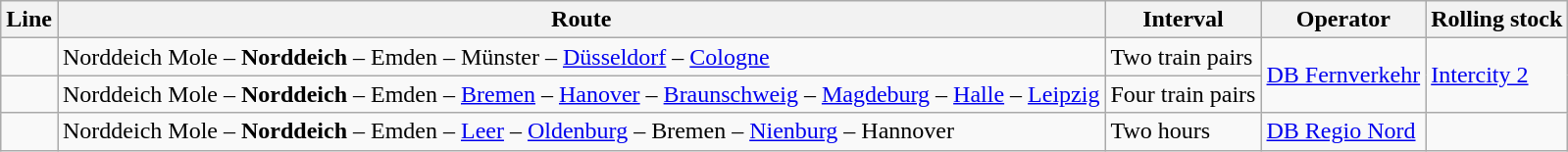<table class="wikitable">
<tr>
<th>Line</th>
<th>Route</th>
<th>Interval</th>
<th>Operator</th>
<th>Rolling stock</th>
</tr>
<tr>
<td></td>
<td>Norddeich Mole – <strong>Norddeich</strong> – Emden – Münster – <a href='#'>Düsseldorf</a> – <a href='#'>Cologne</a></td>
<td>Two train pairs</td>
<td rowspan="2"><a href='#'>DB Fernverkehr</a></td>
<td rowspan="2"><a href='#'>Intercity 2</a></td>
</tr>
<tr>
<td></td>
<td>Norddeich Mole – <strong>Norddeich</strong> – Emden – <a href='#'>Bremen</a> – <a href='#'>Hanover</a> – <a href='#'>Braunschweig</a> – <a href='#'>Magdeburg</a> – <a href='#'>Halle</a> – <a href='#'>Leipzig</a></td>
<td>Four train pairs</td>
</tr>
<tr>
<td></td>
<td>Norddeich Mole – <strong>Norddeich</strong> – Emden – <a href='#'>Leer</a> – <a href='#'>Oldenburg</a> – Bremen – <a href='#'>Nienburg</a> – Hannover</td>
<td>Two hours</td>
<td><a href='#'>DB Regio Nord</a></td>
<td></td>
</tr>
</table>
